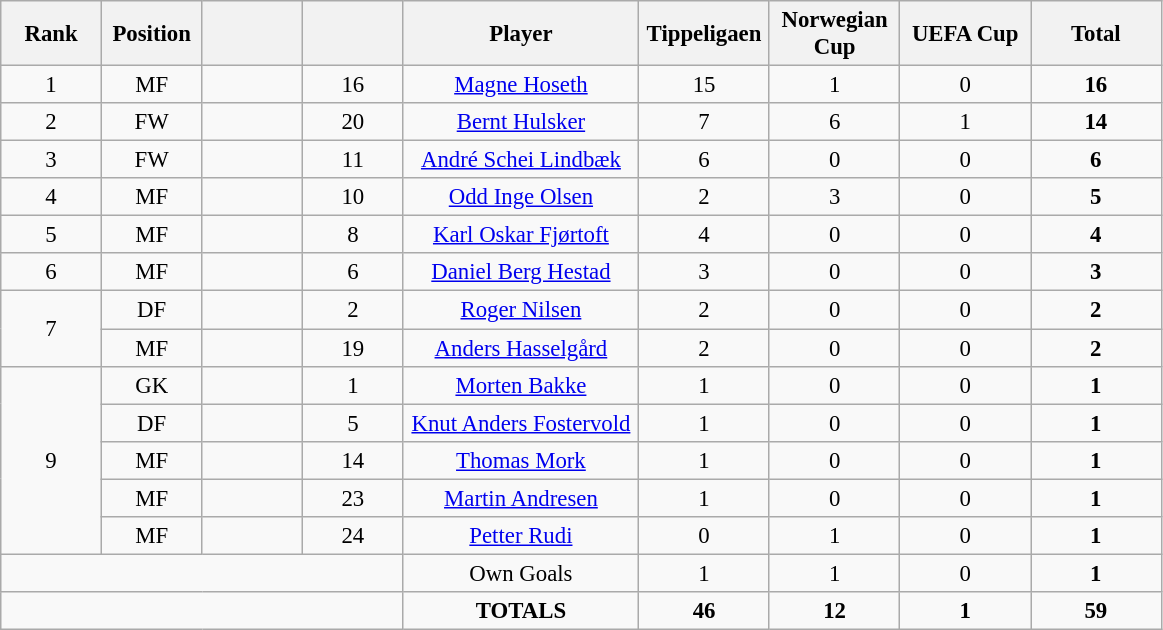<table class="wikitable" style="font-size: 95%; text-align: center;">
<tr>
<th width=60>Rank</th>
<th width=60>Position</th>
<th width=60></th>
<th width=60></th>
<th width=150>Player</th>
<th width=80>Tippeligaen</th>
<th width=80>Norwegian Cup</th>
<th width=80>UEFA Cup</th>
<th width=80><strong>Total</strong></th>
</tr>
<tr>
<td>1</td>
<td>MF</td>
<td></td>
<td>16</td>
<td><a href='#'>Magne Hoseth</a></td>
<td>15</td>
<td>1</td>
<td>0</td>
<td><strong>16</strong></td>
</tr>
<tr>
<td>2</td>
<td>FW</td>
<td></td>
<td>20</td>
<td><a href='#'>Bernt Hulsker</a></td>
<td>7</td>
<td>6</td>
<td>1</td>
<td><strong>14</strong></td>
</tr>
<tr>
<td>3</td>
<td>FW</td>
<td></td>
<td>11</td>
<td><a href='#'>André Schei Lindbæk</a></td>
<td>6</td>
<td>0</td>
<td>0</td>
<td><strong>6</strong></td>
</tr>
<tr>
<td>4</td>
<td>MF</td>
<td></td>
<td>10</td>
<td><a href='#'>Odd Inge Olsen</a></td>
<td>2</td>
<td>3</td>
<td>0</td>
<td><strong>5</strong></td>
</tr>
<tr>
<td>5</td>
<td>MF</td>
<td></td>
<td>8</td>
<td><a href='#'>Karl Oskar Fjørtoft</a></td>
<td>4</td>
<td>0</td>
<td>0</td>
<td><strong>4</strong></td>
</tr>
<tr>
<td>6</td>
<td>MF</td>
<td></td>
<td>6</td>
<td><a href='#'>Daniel Berg Hestad</a></td>
<td>3</td>
<td>0</td>
<td>0</td>
<td><strong>3</strong></td>
</tr>
<tr>
<td rowspan="2">7</td>
<td>DF</td>
<td></td>
<td>2</td>
<td><a href='#'>Roger Nilsen</a></td>
<td>2</td>
<td>0</td>
<td>0</td>
<td><strong>2</strong></td>
</tr>
<tr>
<td>MF</td>
<td></td>
<td>19</td>
<td><a href='#'>Anders Hasselgård</a></td>
<td>2</td>
<td>0</td>
<td>0</td>
<td><strong>2</strong></td>
</tr>
<tr>
<td rowspan="5">9</td>
<td>GK</td>
<td></td>
<td>1</td>
<td><a href='#'>Morten Bakke</a></td>
<td>1</td>
<td>0</td>
<td>0</td>
<td><strong>1</strong></td>
</tr>
<tr>
<td>DF</td>
<td></td>
<td>5</td>
<td><a href='#'>Knut Anders Fostervold</a></td>
<td>1</td>
<td>0</td>
<td>0</td>
<td><strong>1</strong></td>
</tr>
<tr>
<td>MF</td>
<td></td>
<td>14</td>
<td><a href='#'>Thomas Mork</a></td>
<td>1</td>
<td>0</td>
<td>0</td>
<td><strong>1</strong></td>
</tr>
<tr>
<td>MF</td>
<td></td>
<td>23</td>
<td><a href='#'>Martin Andresen</a></td>
<td>1</td>
<td>0</td>
<td>0</td>
<td><strong>1</strong></td>
</tr>
<tr>
<td>MF</td>
<td></td>
<td>24</td>
<td><a href='#'>Petter Rudi</a></td>
<td>0</td>
<td>1</td>
<td>0</td>
<td><strong>1</strong></td>
</tr>
<tr>
<td colspan="4"></td>
<td>Own Goals</td>
<td>1</td>
<td>1</td>
<td>0</td>
<td><strong>1</strong></td>
</tr>
<tr>
<td colspan="4"></td>
<td><strong>TOTALS</strong></td>
<td><strong>46</strong></td>
<td><strong>12</strong></td>
<td><strong>1</strong></td>
<td><strong>59</strong></td>
</tr>
</table>
